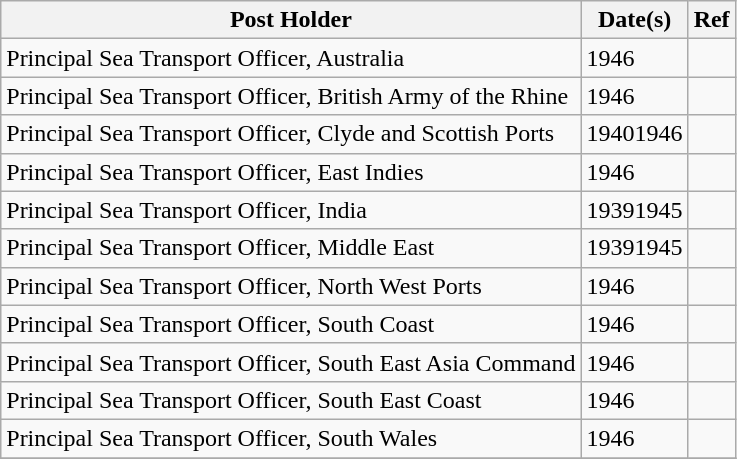<table class="wikitable sortable">
<tr>
<th>Post Holder</th>
<th>Date(s)</th>
<th>Ref</th>
</tr>
<tr>
<td>Principal Sea Transport Officer, Australia</td>
<td>1946</td>
<td></td>
</tr>
<tr>
<td>Principal Sea Transport Officer, British Army of the Rhine</td>
<td>1946</td>
<td></td>
</tr>
<tr>
<td>Principal Sea Transport Officer, Clyde and Scottish Ports</td>
<td>19401946</td>
<td></td>
</tr>
<tr>
<td>Principal Sea Transport Officer, East Indies</td>
<td>1946</td>
<td></td>
</tr>
<tr>
<td>Principal Sea Transport Officer, India</td>
<td>19391945</td>
<td></td>
</tr>
<tr>
<td>Principal Sea Transport Officer, Middle East</td>
<td>19391945</td>
<td></td>
</tr>
<tr>
<td>Principal Sea Transport Officer, North West Ports</td>
<td>1946</td>
<td></td>
</tr>
<tr>
<td>Principal Sea Transport Officer, South Coast</td>
<td>1946</td>
<td></td>
</tr>
<tr>
<td>Principal Sea Transport Officer, South East Asia Command</td>
<td>1946</td>
<td></td>
</tr>
<tr>
<td>Principal Sea Transport Officer, South East Coast</td>
<td>1946</td>
<td></td>
</tr>
<tr>
<td>Principal Sea Transport Officer, South Wales</td>
<td>1946</td>
<td></td>
</tr>
<tr>
</tr>
</table>
